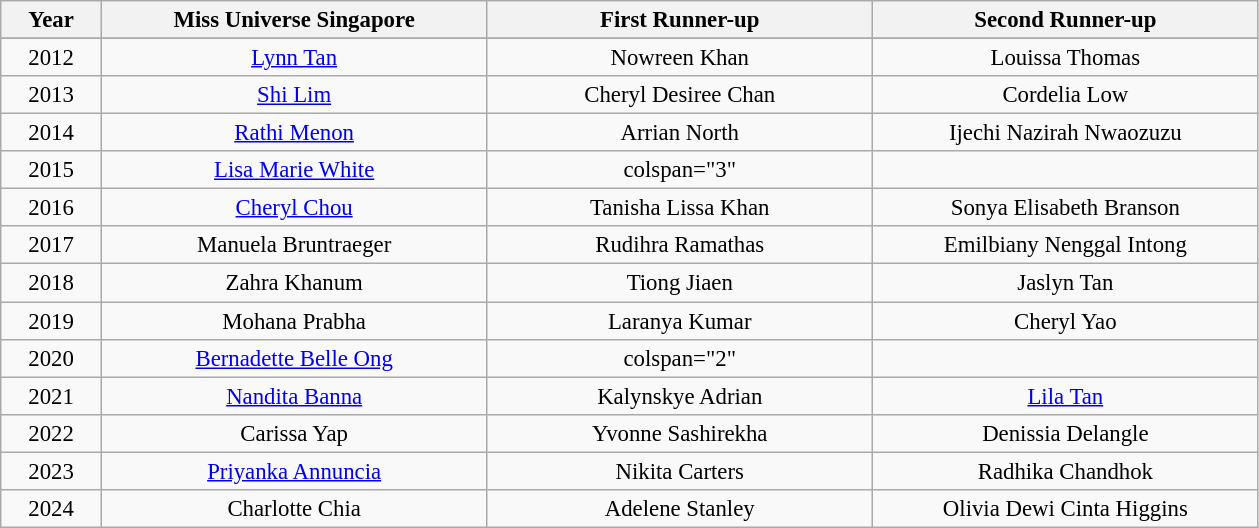<table class="wikitable sortable" style="font-size: 95%; text-align:center">
<tr>
<th width="60">Year</th>
<th width="250">Miss Universe Singapore</th>
<th width="250">First Runner-up</th>
<th width="250">Second Runner-up</th>
</tr>
<tr>
</tr>
<tr style="text-align:center;">
<td>2012</td>
<td><a href='#'>Lynn Tan</a></td>
<td>Nowreen Khan</td>
<td>Louissa Thomas</td>
</tr>
<tr style="text-align:center;">
<td>2013</td>
<td><a href='#'>Shi Lim</a></td>
<td>Cheryl Desiree Chan</td>
<td>Cordelia Low</td>
</tr>
<tr style="text-align:center;">
<td>2014</td>
<td><a href='#'>Rathi Menon</a></td>
<td>Arrian North</td>
<td>Ijechi Nazirah Nwaozuzu</td>
</tr>
<tr style="text-align:center;">
<td>2015</td>
<td><a href='#'>Lisa Marie White</a></td>
<td>colspan="3"</td>
</tr>
<tr style="text-align:center;">
<td>2016</td>
<td><a href='#'>Cheryl Chou</a></td>
<td>Tanisha Lissa Khan</td>
<td>Sonya Elisabeth Branson</td>
</tr>
<tr style="text-align:center;">
<td>2017</td>
<td>Manuela Bruntraeger</td>
<td>Rudihra Ramathas</td>
<td>Emilbiany Nenggal Intong</td>
</tr>
<tr style="text-align:center;">
<td>2018</td>
<td>Zahra Khanum</td>
<td>Tiong Jiaen</td>
<td>Jaslyn Tan</td>
</tr>
<tr style="text-align:center;">
<td>2019</td>
<td>Mohana Prabha</td>
<td>Laranya Kumar</td>
<td>Cheryl Yao</td>
</tr>
<tr style="text-align:center;">
<td>2020</td>
<td><a href='#'>Bernadette Belle Ong</a></td>
<td>colspan="2" </td>
</tr>
<tr style="text-align:center;">
<td>2021</td>
<td><a href='#'>Nandita Banna</a></td>
<td>Kalynskye Adrian</td>
<td><a href='#'>Lila Tan</a></td>
</tr>
<tr style="text-align:center;">
<td>2022</td>
<td>Carissa Yap</td>
<td>Yvonne Sashirekha</td>
<td>Denissia Delangle</td>
</tr>
<tr style="text-align:center;">
<td>2023</td>
<td><a href='#'>Priyanka Annuncia</a></td>
<td>Nikita Carters</td>
<td>Radhika Chandhok</td>
</tr>
<tr style="text-align:center;">
<td>2024</td>
<td>Charlotte Chia</td>
<td>Adelene Stanley</td>
<td>Olivia Dewi Cinta Higgins</td>
</tr>
</table>
